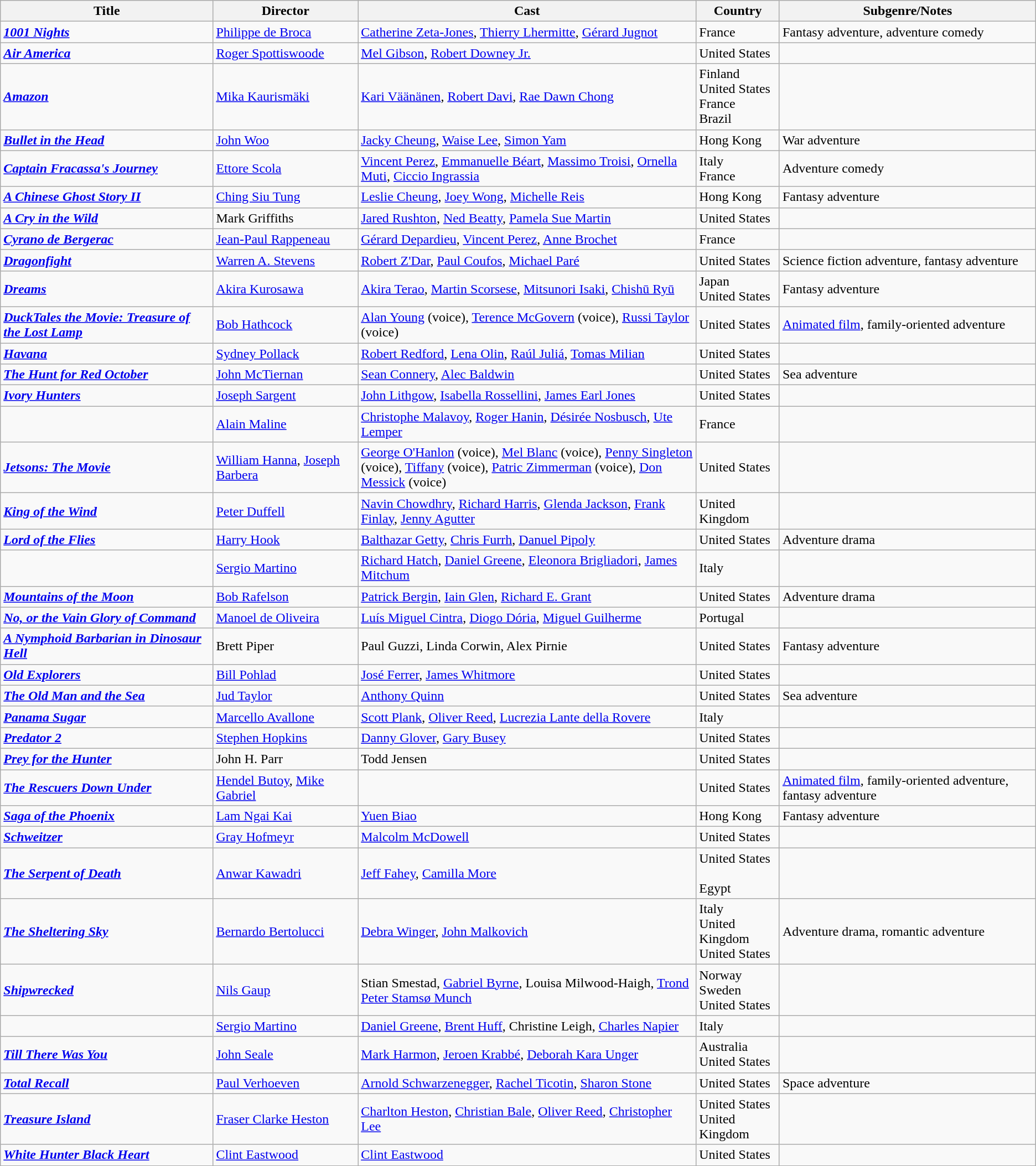<table class="wikitable">
<tr>
<th>Title</th>
<th>Director</th>
<th style="width: 400px;">Cast</th>
<th>Country</th>
<th>Subgenre/Notes</th>
</tr>
<tr>
<td><strong><em><a href='#'>1001 Nights</a></em></strong></td>
<td><a href='#'>Philippe de Broca</a></td>
<td><a href='#'>Catherine Zeta-Jones</a>, <a href='#'>Thierry Lhermitte</a>, <a href='#'>Gérard Jugnot</a></td>
<td>France</td>
<td>Fantasy adventure, adventure comedy</td>
</tr>
<tr>
<td><strong><em><a href='#'>Air America</a></em></strong></td>
<td><a href='#'>Roger Spottiswoode</a></td>
<td><a href='#'>Mel Gibson</a>, <a href='#'>Robert Downey Jr.</a></td>
<td>United States</td>
<td></td>
</tr>
<tr>
<td><strong><em><a href='#'>Amazon</a></em></strong></td>
<td><a href='#'>Mika Kaurismäki</a></td>
<td><a href='#'>Kari Väänänen</a>, <a href='#'>Robert Davi</a>, <a href='#'>Rae Dawn Chong</a></td>
<td>Finland<br>United States<br>France<br>Brazil</td>
<td></td>
</tr>
<tr>
<td><strong><em><a href='#'>Bullet in the Head</a></em></strong></td>
<td><a href='#'>John Woo</a></td>
<td><a href='#'>Jacky Cheung</a>, <a href='#'>Waise Lee</a>, <a href='#'>Simon Yam</a></td>
<td>Hong Kong</td>
<td>War adventure</td>
</tr>
<tr>
<td><strong><em><a href='#'>Captain Fracassa's Journey</a></em></strong></td>
<td><a href='#'>Ettore Scola</a></td>
<td><a href='#'>Vincent Perez</a>, <a href='#'>Emmanuelle Béart</a>, <a href='#'>Massimo Troisi</a>, <a href='#'>Ornella Muti</a>, <a href='#'>Ciccio Ingrassia</a></td>
<td>Italy<br>France</td>
<td>Adventure comedy</td>
</tr>
<tr>
<td><strong><em><a href='#'>A Chinese Ghost Story II</a></em></strong></td>
<td><a href='#'>Ching Siu Tung</a></td>
<td><a href='#'>Leslie Cheung</a>, <a href='#'>Joey Wong</a>, <a href='#'>Michelle Reis</a></td>
<td>Hong Kong</td>
<td>Fantasy adventure</td>
</tr>
<tr>
<td><strong><em><a href='#'>A Cry in the Wild</a></em></strong></td>
<td>Mark Griffiths</td>
<td><a href='#'>Jared Rushton</a>, <a href='#'>Ned Beatty</a>, <a href='#'>Pamela Sue Martin</a></td>
<td>United States</td>
<td></td>
</tr>
<tr>
<td><strong><em><a href='#'>Cyrano de Bergerac</a></em></strong></td>
<td><a href='#'>Jean-Paul Rappeneau</a></td>
<td><a href='#'>Gérard Depardieu</a>, <a href='#'>Vincent Perez</a>, <a href='#'>Anne Brochet</a></td>
<td>France</td>
<td></td>
</tr>
<tr>
<td><strong><em><a href='#'>Dragonfight</a></em></strong></td>
<td><a href='#'>Warren A. Stevens</a></td>
<td><a href='#'>Robert Z'Dar</a>, <a href='#'>Paul Coufos</a>, <a href='#'>Michael Paré</a></td>
<td>United States</td>
<td>Science fiction adventure, fantasy adventure</td>
</tr>
<tr>
<td><strong><em><a href='#'>Dreams</a></em></strong></td>
<td><a href='#'>Akira Kurosawa</a></td>
<td><a href='#'>Akira Terao</a>, <a href='#'>Martin Scorsese</a>, <a href='#'>Mitsunori Isaki</a>, <a href='#'>Chishū Ryū</a></td>
<td>Japan<br>United States</td>
<td>Fantasy adventure</td>
</tr>
<tr>
<td><strong><em><a href='#'>DuckTales the Movie: Treasure of the Lost Lamp</a></em></strong></td>
<td><a href='#'>Bob Hathcock</a></td>
<td><a href='#'>Alan Young</a> (voice), <a href='#'>Terence McGovern</a> (voice), <a href='#'>Russi Taylor</a> (voice)</td>
<td>United States</td>
<td><a href='#'>Animated film</a>, family-oriented adventure</td>
</tr>
<tr>
<td><strong><em><a href='#'>Havana</a></em></strong></td>
<td><a href='#'>Sydney Pollack</a></td>
<td><a href='#'>Robert Redford</a>, <a href='#'>Lena Olin</a>, <a href='#'>Raúl Juliá</a>, <a href='#'>Tomas Milian</a></td>
<td>United States</td>
<td></td>
</tr>
<tr>
<td><strong><em><a href='#'>The Hunt for Red October</a></em></strong></td>
<td><a href='#'>John McTiernan</a></td>
<td><a href='#'>Sean Connery</a>, <a href='#'>Alec Baldwin</a></td>
<td>United States</td>
<td>Sea adventure</td>
</tr>
<tr>
<td><strong><em><a href='#'>Ivory Hunters</a></em></strong></td>
<td><a href='#'>Joseph Sargent</a></td>
<td><a href='#'>John Lithgow</a>, <a href='#'>Isabella Rossellini</a>, <a href='#'>James Earl Jones</a></td>
<td>United States</td>
<td></td>
</tr>
<tr>
<td><strong><em></em></strong></td>
<td><a href='#'>Alain Maline</a></td>
<td><a href='#'>Christophe Malavoy</a>, <a href='#'>Roger Hanin</a>, <a href='#'>Désirée Nosbusch</a>, <a href='#'>Ute Lemper</a></td>
<td>France</td>
<td></td>
</tr>
<tr>
<td><strong><em><a href='#'>Jetsons: The Movie</a></em></strong></td>
<td><a href='#'>William Hanna</a>, <a href='#'>Joseph Barbera</a></td>
<td><a href='#'>George O'Hanlon</a> (voice), <a href='#'>Mel Blanc</a> (voice), <a href='#'>Penny Singleton</a> (voice), <a href='#'>Tiffany</a> (voice), <a href='#'>Patric Zimmerman</a> (voice), <a href='#'>Don Messick</a> (voice)</td>
<td>United States</td>
<td></td>
</tr>
<tr>
<td><strong><em><a href='#'>King of the Wind</a></em></strong></td>
<td><a href='#'>Peter Duffell</a></td>
<td><a href='#'>Navin Chowdhry</a>, <a href='#'>Richard Harris</a>, <a href='#'>Glenda Jackson</a>, <a href='#'>Frank Finlay</a>, <a href='#'>Jenny Agutter</a></td>
<td>United Kingdom</td>
<td></td>
</tr>
<tr>
<td><strong><em><a href='#'>Lord of the Flies</a></em></strong></td>
<td><a href='#'>Harry Hook</a></td>
<td><a href='#'>Balthazar Getty</a>, <a href='#'>Chris Furrh</a>, <a href='#'>Danuel Pipoly</a></td>
<td>United States</td>
<td>Adventure drama</td>
</tr>
<tr>
<td><strong><em></em></strong></td>
<td><a href='#'>Sergio Martino</a></td>
<td><a href='#'>Richard Hatch</a>, <a href='#'>Daniel Greene</a>, <a href='#'>Eleonora Brigliadori</a>, <a href='#'>James Mitchum</a></td>
<td>Italy</td>
<td></td>
</tr>
<tr>
<td><strong><em><a href='#'>Mountains of the Moon</a></em></strong></td>
<td><a href='#'>Bob Rafelson</a></td>
<td><a href='#'>Patrick Bergin</a>, <a href='#'>Iain Glen</a>, <a href='#'>Richard E. Grant</a></td>
<td>United States</td>
<td>Adventure drama</td>
</tr>
<tr>
<td><strong><em><a href='#'>No, or the Vain Glory of Command</a></em></strong></td>
<td><a href='#'>Manoel de Oliveira</a></td>
<td><a href='#'>Luís Miguel Cintra</a>, <a href='#'>Diogo Dória</a>, <a href='#'>Miguel Guilherme</a></td>
<td>Portugal</td>
<td></td>
</tr>
<tr>
<td><strong><em><a href='#'>A Nymphoid Barbarian in Dinosaur Hell</a></em></strong></td>
<td>Brett Piper</td>
<td>Paul Guzzi, Linda Corwin, Alex Pirnie</td>
<td>United States</td>
<td>Fantasy adventure</td>
</tr>
<tr>
<td><strong><em><a href='#'>Old Explorers</a></em></strong></td>
<td><a href='#'>Bill Pohlad</a></td>
<td><a href='#'>José Ferrer</a>, <a href='#'>James Whitmore</a></td>
<td>United States</td>
<td></td>
</tr>
<tr>
<td><strong><em><a href='#'>The Old Man and the Sea</a></em></strong></td>
<td><a href='#'>Jud Taylor</a></td>
<td><a href='#'>Anthony Quinn</a></td>
<td>United States</td>
<td>Sea adventure</td>
</tr>
<tr>
<td><strong><em><a href='#'>Panama Sugar</a></em></strong></td>
<td><a href='#'>Marcello Avallone</a></td>
<td><a href='#'>Scott Plank</a>, <a href='#'>Oliver Reed</a>, <a href='#'>Lucrezia Lante della Rovere</a></td>
<td>Italy</td>
<td></td>
</tr>
<tr>
<td><strong><em><a href='#'>Predator 2</a></em></strong></td>
<td><a href='#'>Stephen Hopkins</a></td>
<td><a href='#'>Danny Glover</a>, <a href='#'>Gary Busey</a></td>
<td>United States</td>
<td></td>
</tr>
<tr>
<td><strong><em><a href='#'>Prey for the Hunter</a></em></strong></td>
<td>John H. Parr</td>
<td>Todd Jensen</td>
<td>United States</td>
<td></td>
</tr>
<tr>
<td><strong><em><a href='#'>The Rescuers Down Under</a></em></strong></td>
<td><a href='#'>Hendel Butoy</a>, <a href='#'>Mike Gabriel</a></td>
<td></td>
<td>United States</td>
<td><a href='#'>Animated film</a>, family-oriented adventure, fantasy adventure</td>
</tr>
<tr>
<td><strong><em><a href='#'>Saga of the Phoenix</a></em></strong></td>
<td><a href='#'>Lam Ngai Kai</a></td>
<td><a href='#'>Yuen Biao</a></td>
<td>Hong Kong</td>
<td>Fantasy adventure</td>
</tr>
<tr>
<td><strong><em><a href='#'>Schweitzer</a></em></strong></td>
<td><a href='#'>Gray Hofmeyr</a></td>
<td><a href='#'>Malcolm McDowell</a></td>
<td>United States</td>
<td></td>
</tr>
<tr>
<td><strong><em><a href='#'>The Serpent of Death</a></em></strong></td>
<td><a href='#'>Anwar Kawadri</a></td>
<td><a href='#'>Jeff Fahey</a>, <a href='#'>Camilla More</a></td>
<td>United States<br><br>Egypt</td>
<td></td>
</tr>
<tr>
<td><strong><em><a href='#'>The Sheltering Sky</a></em></strong></td>
<td><a href='#'>Bernardo Bertolucci</a></td>
<td><a href='#'>Debra Winger</a>, <a href='#'>John Malkovich</a></td>
<td>Italy<br>United Kingdom<br>United States</td>
<td>Adventure drama, romantic adventure</td>
</tr>
<tr>
<td><strong><em><a href='#'>Shipwrecked</a></em></strong></td>
<td><a href='#'>Nils Gaup</a></td>
<td>Stian Smestad, <a href='#'>Gabriel Byrne</a>, Louisa Milwood-Haigh, <a href='#'>Trond Peter Stamsø Munch</a></td>
<td>Norway<br>Sweden<br>United States</td>
<td></td>
</tr>
<tr>
<td><strong><em></em></strong></td>
<td><a href='#'>Sergio Martino</a></td>
<td><a href='#'>Daniel Greene</a>, <a href='#'>Brent Huff</a>, Christine Leigh, <a href='#'>Charles Napier</a></td>
<td>Italy</td>
<td></td>
</tr>
<tr>
<td><strong><em><a href='#'>Till There Was You</a></em></strong></td>
<td><a href='#'>John Seale</a></td>
<td><a href='#'>Mark Harmon</a>, <a href='#'>Jeroen Krabbé</a>, <a href='#'>Deborah Kara Unger</a></td>
<td>Australia<br>United States</td>
<td></td>
</tr>
<tr>
<td><strong><em><a href='#'>Total Recall</a></em></strong></td>
<td><a href='#'>Paul Verhoeven</a></td>
<td><a href='#'>Arnold Schwarzenegger</a>, <a href='#'>Rachel Ticotin</a>, <a href='#'>Sharon Stone</a></td>
<td>United States</td>
<td>Space adventure</td>
</tr>
<tr>
<td><strong><em><a href='#'>Treasure Island</a></em></strong></td>
<td><a href='#'>Fraser Clarke Heston</a></td>
<td><a href='#'>Charlton Heston</a>, <a href='#'>Christian Bale</a>, <a href='#'>Oliver Reed</a>, <a href='#'>Christopher Lee</a></td>
<td>United States<br>United Kingdom</td>
<td></td>
</tr>
<tr>
<td><strong><em><a href='#'>White Hunter Black Heart</a></em></strong></td>
<td><a href='#'>Clint Eastwood</a></td>
<td><a href='#'>Clint Eastwood</a></td>
<td>United States</td>
<td></td>
</tr>
<tr>
</tr>
</table>
